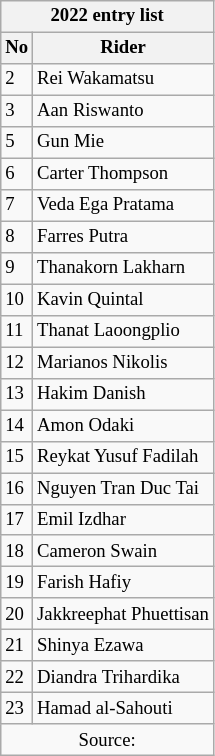<table class="wikitable" style="font-size: 78%">
<tr>
<th colspan=3>2022 entry list</th>
</tr>
<tr>
<th>No</th>
<th>Rider</th>
</tr>
<tr>
<td>2</td>
<td> Rei Wakamatsu</td>
</tr>
<tr>
<td>3</td>
<td> Aan Riswanto</td>
</tr>
<tr>
<td>5</td>
<td> Gun Mie</td>
</tr>
<tr>
<td>6</td>
<td> Carter Thompson</td>
</tr>
<tr>
<td>7</td>
<td> Veda Ega Pratama</td>
</tr>
<tr>
<td>8</td>
<td> Farres Putra</td>
</tr>
<tr>
<td>9</td>
<td> Thanakorn Lakharn</td>
</tr>
<tr>
<td>10</td>
<td> Kavin Quintal</td>
</tr>
<tr>
<td>11</td>
<td> Thanat Laoongplio</td>
</tr>
<tr>
<td>12</td>
<td> Marianos Nikolis</td>
</tr>
<tr>
<td>13</td>
<td> Hakim Danish</td>
</tr>
<tr>
<td>14</td>
<td> Amon Odaki</td>
</tr>
<tr>
<td>15</td>
<td> Reykat Yusuf Fadilah</td>
</tr>
<tr>
<td>16</td>
<td> Nguyen Tran Duc Tai</td>
</tr>
<tr>
<td>17</td>
<td> Emil Izdhar</td>
</tr>
<tr>
<td>18</td>
<td> Cameron Swain</td>
</tr>
<tr>
<td>19</td>
<td> Farish Hafiy</td>
</tr>
<tr>
<td>20</td>
<td> Jakkreephat Phuettisan</td>
</tr>
<tr>
<td>21</td>
<td> Shinya Ezawa</td>
</tr>
<tr>
<td>22</td>
<td> Diandra Trihardika</td>
</tr>
<tr>
<td>23</td>
<td> Hamad al-Sahouti</td>
</tr>
<tr>
<td colspan="7" align="center">Source:</td>
</tr>
</table>
